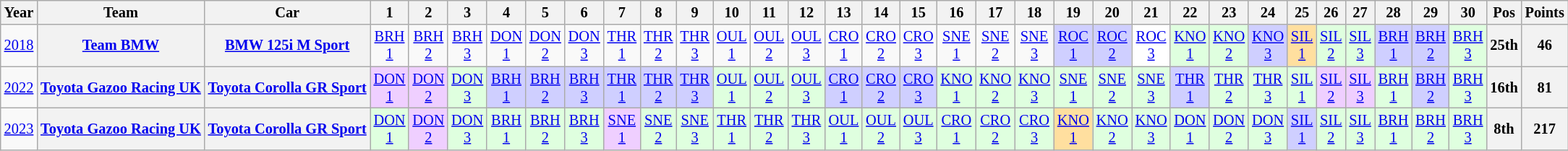<table class="wikitable" style="text-align:center; font-size:85%">
<tr>
<th>Year</th>
<th>Team</th>
<th>Car</th>
<th>1</th>
<th>2</th>
<th>3</th>
<th>4</th>
<th>5</th>
<th>6</th>
<th>7</th>
<th>8</th>
<th>9</th>
<th>10</th>
<th>11</th>
<th>12</th>
<th>13</th>
<th>14</th>
<th>15</th>
<th>16</th>
<th>17</th>
<th>18</th>
<th>19</th>
<th>20</th>
<th>21</th>
<th>22</th>
<th>23</th>
<th>24</th>
<th>25</th>
<th>26</th>
<th>27</th>
<th>28</th>
<th>29</th>
<th>30</th>
<th>Pos</th>
<th>Points</th>
</tr>
<tr>
<td><a href='#'>2018</a></td>
<th nowrap><a href='#'>Team BMW</a></th>
<th nowrap><a href='#'>BMW 125i M Sport</a></th>
<td><a href='#'>BRH<br>1</a></td>
<td><a href='#'>BRH<br>2</a></td>
<td><a href='#'>BRH<br>3</a></td>
<td><a href='#'>DON<br>1</a></td>
<td><a href='#'>DON<br>2</a></td>
<td><a href='#'>DON<br>3</a></td>
<td><a href='#'>THR<br>1</a></td>
<td><a href='#'>THR<br>2</a></td>
<td><a href='#'>THR<br>3</a></td>
<td><a href='#'>OUL<br>1</a></td>
<td><a href='#'>OUL<br>2</a></td>
<td><a href='#'>OUL<br>3</a></td>
<td><a href='#'>CRO<br>1</a></td>
<td><a href='#'>CRO<br>2</a></td>
<td><a href='#'>CRO<br>3</a></td>
<td><a href='#'>SNE<br>1</a></td>
<td><a href='#'>SNE<br>2</a></td>
<td><a href='#'>SNE<br>3</a></td>
<td style="background:#CFCFFF;"><a href='#'>ROC<br>1</a><br></td>
<td style="background:#CFCFFF;"><a href='#'>ROC<br>2</a><br></td>
<td style="background:#FFFFFF;"><a href='#'>ROC<br>3</a><br></td>
<td style="background:#DFFFDF;"><a href='#'>KNO<br>1</a><br></td>
<td style="background:#DFFFDF;"><a href='#'>KNO<br>2</a><br></td>
<td style="background:#CFCFFF;"><a href='#'>KNO<br>3</a><br></td>
<td style="background:#FFDF9F;"><a href='#'>SIL<br>1</a><br></td>
<td style="background:#DFFFDF;"><a href='#'>SIL<br>2</a><br></td>
<td style="background:#DFFFDF;"><a href='#'>SIL<br>3</a><br></td>
<td style="background:#CFCFFF;"><a href='#'>BRH<br>1</a><br></td>
<td style="background:#CFCFFF;"><a href='#'>BRH<br>2</a><br></td>
<td style="background:#DFFFDF;"><a href='#'>BRH<br>3</a><br></td>
<th>25th</th>
<th>46</th>
</tr>
<tr>
<td><a href='#'>2022</a></td>
<th nowrap><a href='#'>Toyota Gazoo Racing UK</a></th>
<th nowrap><a href='#'>Toyota Corolla GR Sport</a></th>
<td style="background:#EFCFFF;"><a href='#'>DON<br>1</a><br></td>
<td style="background:#EFCFFF;"><a href='#'>DON<br>2</a><br></td>
<td style="background:#DFFFDF;"><a href='#'>DON<br>3</a><br></td>
<td style="background:#CFCFFF;"><a href='#'>BRH<br>1</a><br></td>
<td style="background:#CFCFFF;"><a href='#'>BRH<br>2</a><br></td>
<td style="background:#CFCFFF;"><a href='#'>BRH<br>3</a><br></td>
<td style="background:#CFCFFF;"><a href='#'>THR<br>1</a><br></td>
<td style="background:#CFCFFF;"><a href='#'>THR<br>2</a><br></td>
<td style="background:#CFCFFF;"><a href='#'>THR<br>3</a><br></td>
<td style="background:#DFFFDF;"><a href='#'>OUL<br>1</a><br></td>
<td style="background:#DFFFDF;"><a href='#'>OUL<br>2</a><br></td>
<td style="background:#DFFFDF;"><a href='#'>OUL<br>3</a><br></td>
<td style="background:#CFCFFF;"><a href='#'>CRO<br>1</a><br></td>
<td style="background:#CFCFFF;"><a href='#'>CRO<br>2</a><br></td>
<td style="background:#CFCFFF;"><a href='#'>CRO<br>3</a><br></td>
<td style="background:#DFFFDF;"><a href='#'>KNO<br>1</a><br></td>
<td style="background:#DFFFDF;"><a href='#'>KNO<br>2</a><br></td>
<td style="background:#DFFFDF;"><a href='#'>KNO<br>3</a><br></td>
<td style="background:#DFFFDF;"><a href='#'>SNE<br>1</a><br></td>
<td style="background:#DFFFDF;"><a href='#'>SNE<br>2</a><br></td>
<td style="background:#DFFFDF;"><a href='#'>SNE<br>3</a><br></td>
<td style="background:#CFCFFF;"><a href='#'>THR<br>1</a><br></td>
<td style="background:#DFFFDF;"><a href='#'>THR<br>2</a><br></td>
<td style="background:#DFFFDF;"><a href='#'>THR<br>3</a><br></td>
<td style="background:#DFFFDF;"><a href='#'>SIL<br>1</a><br></td>
<td style="background:#EFCFFF;"><a href='#'>SIL<br>2</a><br></td>
<td style="background:#EFCFFF;"><a href='#'>SIL<br>3</a><br></td>
<td style="background:#DFFFDF;"><a href='#'>BRH<br>1</a><br></td>
<td style="background:#CFCFFF;"><a href='#'>BRH<br>2</a><br></td>
<td style="background:#DFFFDF;"><a href='#'>BRH<br>3</a><br></td>
<th>16th</th>
<th>81</th>
</tr>
<tr>
<td><a href='#'>2023</a></td>
<th nowrap><a href='#'>Toyota Gazoo Racing UK</a></th>
<th nowrap><a href='#'>Toyota Corolla GR Sport</a></th>
<td style="background:#DFFFDF;"><a href='#'>DON<br>1</a><br></td>
<td style="background:#EFCFFF;"><a href='#'>DON<br>2</a><br></td>
<td style="background:#DFFFDF;"><a href='#'>DON<br>3</a><br></td>
<td style="background:#DFFFDF;"><a href='#'>BRH<br>1</a><br></td>
<td style="background:#DFFFDF;"><a href='#'>BRH<br>2</a><br></td>
<td style="background:#DFFFDF;"><a href='#'>BRH<br>3</a><br></td>
<td style="background:#EFCFFF;"><a href='#'>SNE<br>1</a><br></td>
<td style="background:#DFFFDF;"><a href='#'>SNE<br>2</a><br></td>
<td style="background:#DFFFDF;"><a href='#'>SNE<br>3</a><br></td>
<td style="background:#DFFFDF;"><a href='#'>THR<br>1</a><br></td>
<td style="background:#DFFFDF;"><a href='#'>THR<br>2</a><br></td>
<td style="background:#DFFFDF;"><a href='#'>THR<br>3</a><br></td>
<td style="background:#DFFFDF;"><a href='#'>OUL<br>1</a><br></td>
<td style="background:#DFFFDF;"><a href='#'>OUL<br>2</a><br></td>
<td style="background:#DFFFDF;"><a href='#'>OUL<br>3</a><br></td>
<td style="background:#DFFFDF;"><a href='#'>CRO<br>1</a><br></td>
<td style="background:#DFFFDF;"><a href='#'>CRO<br>2</a><br></td>
<td style="background:#DFFFDF;"><a href='#'>CRO<br>3</a><br></td>
<td style="background:#FFDF9F;"><a href='#'>KNO<br>1</a><br></td>
<td style="background:#DFFFDF;"><a href='#'>KNO<br>2</a><br></td>
<td style="background:#DFFFDF;"><a href='#'>KNO<br>3</a><br></td>
<td style="background:#DFFFDF;"><a href='#'>DON<br>1</a><br></td>
<td style="background:#DFFFDF;"><a href='#'>DON<br>2</a><br></td>
<td style="background:#DFFFDF;"><a href='#'>DON<br>3</a><br></td>
<td style="background:#CFCFFF;"><a href='#'>SIL<br>1</a><br></td>
<td style="background:#DFFFDF;"><a href='#'>SIL<br>2</a><br></td>
<td style="background:#DFFFDF;"><a href='#'>SIL<br>3</a><br></td>
<td style="background:#DFFFDF;"><a href='#'>BRH<br>1</a><br></td>
<td style="background:#DFFFDF;"><a href='#'>BRH<br>2</a><br></td>
<td style="background:#DFFFDF;"><a href='#'>BRH<br>3</a><br></td>
<th>8th</th>
<th>217</th>
</tr>
</table>
